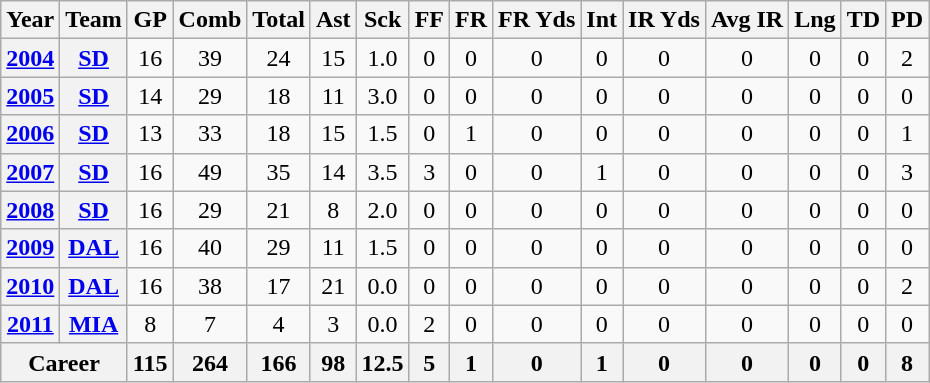<table class="wikitable" style="text-align:center;">
<tr>
<th>Year</th>
<th>Team</th>
<th>GP</th>
<th>Comb</th>
<th>Total</th>
<th>Ast</th>
<th>Sck</th>
<th>FF</th>
<th>FR</th>
<th>FR Yds</th>
<th>Int</th>
<th>IR Yds</th>
<th>Avg IR</th>
<th>Lng</th>
<th>TD</th>
<th>PD</th>
</tr>
<tr>
<th><a href='#'>2004</a></th>
<th><a href='#'>SD</a></th>
<td>16</td>
<td>39</td>
<td>24</td>
<td>15</td>
<td>1.0</td>
<td>0</td>
<td>0</td>
<td>0</td>
<td>0</td>
<td>0</td>
<td>0</td>
<td>0</td>
<td>0</td>
<td>2</td>
</tr>
<tr>
<th><a href='#'>2005</a></th>
<th><a href='#'>SD</a></th>
<td>14</td>
<td>29</td>
<td>18</td>
<td>11</td>
<td>3.0</td>
<td>0</td>
<td>0</td>
<td>0</td>
<td>0</td>
<td>0</td>
<td>0</td>
<td>0</td>
<td>0</td>
<td>0</td>
</tr>
<tr>
<th><a href='#'>2006</a></th>
<th><a href='#'>SD</a></th>
<td>13</td>
<td>33</td>
<td>18</td>
<td>15</td>
<td>1.5</td>
<td>0</td>
<td>1</td>
<td>0</td>
<td>0</td>
<td>0</td>
<td>0</td>
<td>0</td>
<td>0</td>
<td>1</td>
</tr>
<tr>
<th><a href='#'>2007</a></th>
<th><a href='#'>SD</a></th>
<td>16</td>
<td>49</td>
<td>35</td>
<td>14</td>
<td>3.5</td>
<td>3</td>
<td>0</td>
<td>0</td>
<td>1</td>
<td>0</td>
<td>0</td>
<td>0</td>
<td>0</td>
<td>3</td>
</tr>
<tr>
<th><a href='#'>2008</a></th>
<th><a href='#'>SD</a></th>
<td>16</td>
<td>29</td>
<td>21</td>
<td>8</td>
<td>2.0</td>
<td>0</td>
<td>0</td>
<td>0</td>
<td>0</td>
<td>0</td>
<td>0</td>
<td>0</td>
<td>0</td>
<td>0</td>
</tr>
<tr>
<th><a href='#'>2009</a></th>
<th><a href='#'>DAL</a></th>
<td>16</td>
<td>40</td>
<td>29</td>
<td>11</td>
<td>1.5</td>
<td>0</td>
<td>0</td>
<td>0</td>
<td>0</td>
<td>0</td>
<td>0</td>
<td>0</td>
<td>0</td>
<td>0</td>
</tr>
<tr>
<th><a href='#'>2010</a></th>
<th><a href='#'>DAL</a></th>
<td>16</td>
<td>38</td>
<td>17</td>
<td>21</td>
<td>0.0</td>
<td>0</td>
<td>0</td>
<td>0</td>
<td>0</td>
<td>0</td>
<td>0</td>
<td>0</td>
<td>0</td>
<td>2</td>
</tr>
<tr>
<th><a href='#'>2011</a></th>
<th><a href='#'>MIA</a></th>
<td>8</td>
<td>7</td>
<td>4</td>
<td>3</td>
<td>0.0</td>
<td>2</td>
<td>0</td>
<td>0</td>
<td>0</td>
<td>0</td>
<td>0</td>
<td>0</td>
<td>0</td>
<td>0</td>
</tr>
<tr>
<th colspan="2">Career</th>
<th>115</th>
<th>264</th>
<th>166</th>
<th>98</th>
<th>12.5</th>
<th>5</th>
<th>1</th>
<th>0</th>
<th>1</th>
<th>0</th>
<th>0</th>
<th>0</th>
<th>0</th>
<th>8</th>
</tr>
</table>
